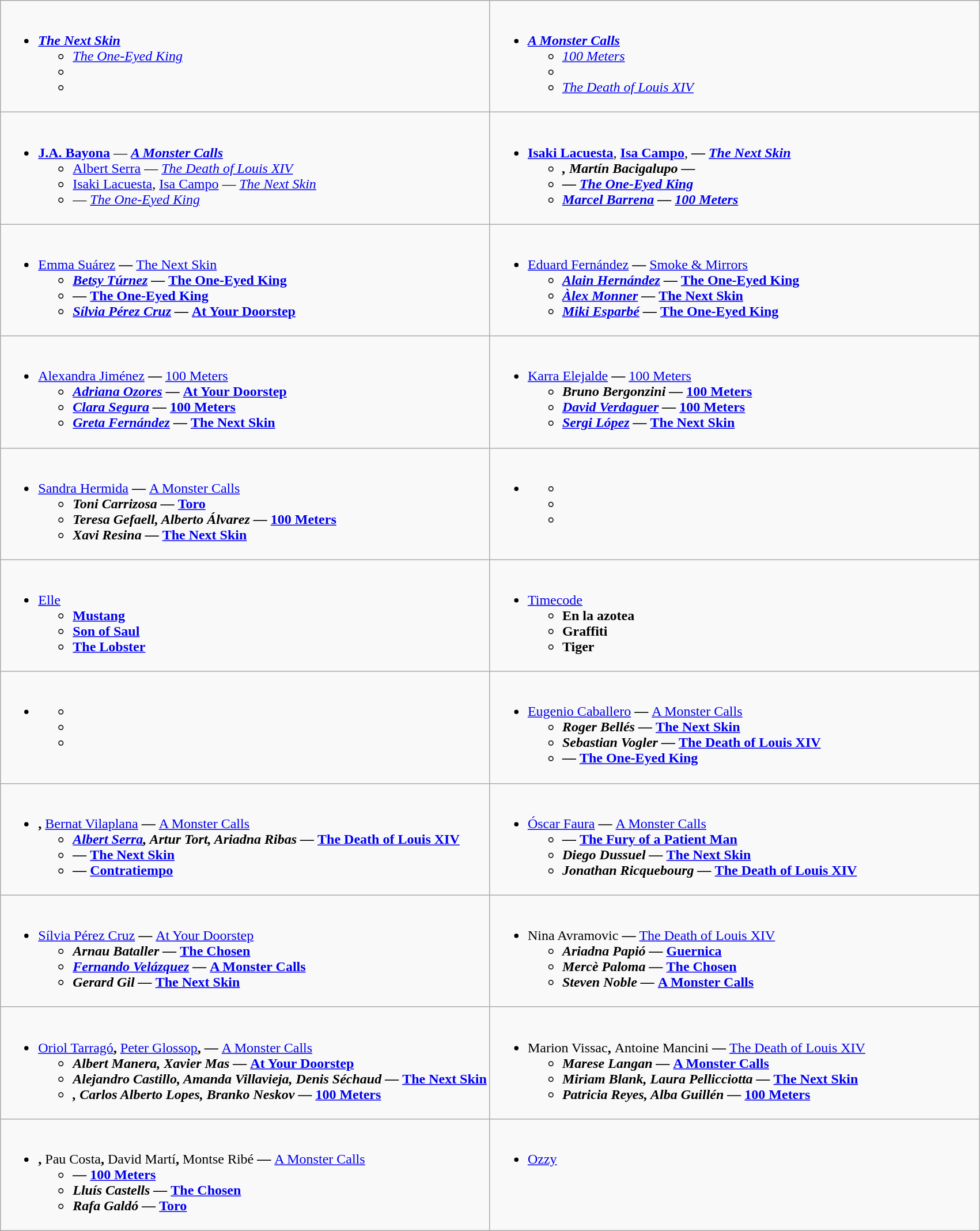<table class=wikitable style="width="100%">
<tr>
<td style="vertical-align:top;" width="50%"><br><ul><li><strong><em><a href='#'>The Next Skin</a></em></strong><ul><li><em><a href='#'>The One-Eyed King</a></em></li><li><em></em></li><li><em></em></li></ul></li></ul></td>
<td style="vertical-align:top;" width="50%"><br><ul><li><strong><em><a href='#'>A Monster Calls</a></em></strong><ul><li><em><a href='#'>100 Meters</a></em></li><li><em></em></li><li><em><a href='#'>The Death of Louis XIV</a></em></li></ul></li></ul></td>
</tr>
<tr>
<td style="vertical-align:top;" width="50%"><br><ul><li><strong><a href='#'>J.A. Bayona</a></strong> — <strong><em><a href='#'>A Monster Calls</a></em></strong><ul><li><a href='#'>Albert Serra</a> — <em><a href='#'>The Death of Louis XIV</a></em></li><li><a href='#'>Isaki Lacuesta</a>, <a href='#'>Isa Campo</a> — <em><a href='#'>The Next Skin</a></em></li><li> — <em><a href='#'>The One-Eyed King</a></em></li></ul></li></ul></td>
<td style="vertical-align:top;" width="50%"><br><ul><li><strong><a href='#'>Isaki Lacuesta</a></strong>, <strong><a href='#'>Isa Campo</a></strong>, <strong> — <em><a href='#'>The Next Skin</a><strong><em><ul><li>, Martín Bacigalupo — </em><em></li><li> — </em><a href='#'>The One-Eyed King</a><em></li><li><a href='#'>Marcel Barrena</a> — </em><a href='#'>100 Meters</a><em></li></ul></li></ul></td>
</tr>
<tr>
<td style="vertical-align:top;" width="50%"><br><ul><li></strong><a href='#'>Emma Suárez</a><strong> — </em></strong><a href='#'>The Next Skin</a><strong><em><ul><li><a href='#'>Betsy Túrnez</a> — </em><a href='#'>The One-Eyed King</a><em></li><li> — </em><a href='#'>The One-Eyed King</a><em></li><li><a href='#'>Sílvia Pérez Cruz</a> — </em><a href='#'>At Your Doorstep</a><em></li></ul></li></ul></td>
<td style="vertical-align:top;" width="50%"><br><ul><li></strong><a href='#'>Eduard Fernández</a><strong> — </em></strong><a href='#'>Smoke & Mirrors</a><strong><em><ul><li><a href='#'>Alain Hernández</a> — </em><a href='#'>The One-Eyed King</a><em></li><li><a href='#'>Àlex Monner</a> — </em><a href='#'>The Next Skin</a><em></li><li><a href='#'>Miki Esparbé</a> — </em><a href='#'>The One-Eyed King</a><em></li></ul></li></ul></td>
</tr>
<tr>
<td style="vertical-align:top;" width="50%"><br><ul><li></strong><a href='#'>Alexandra Jiménez</a><strong> — </em></strong><a href='#'>100 Meters</a><strong><em><ul><li><a href='#'>Adriana Ozores</a> — </em><a href='#'>At Your Doorstep</a><em></li><li><a href='#'>Clara Segura</a> — </em><a href='#'>100 Meters</a><em></li><li><a href='#'>Greta Fernández</a> — </em><a href='#'>The Next Skin</a><em></li></ul></li></ul></td>
<td style="vertical-align:top;" width="50%"><br><ul><li></strong><a href='#'>Karra Elejalde</a><strong> — </em></strong><a href='#'>100 Meters</a><strong><em><ul><li>Bruno Bergonzini — </em><a href='#'>100 Meters</a><em></li><li><a href='#'>David Verdaguer</a> — </em><a href='#'>100 Meters</a><em></li><li><a href='#'>Sergi López</a> — </em><a href='#'>The Next Skin</a><em></li></ul></li></ul></td>
</tr>
<tr>
<td style="vertical-align:top;" width="50%"><br><ul><li></strong><a href='#'>Sandra Hermida</a><strong> — </em></strong><a href='#'>A Monster Calls</a><strong><em><ul><li>Toni Carrizosa — </em><a href='#'>Toro</a><em></li><li>Teresa Gefaell, Alberto Álvarez — </em><a href='#'>100 Meters</a><em></li><li>Xavi Resina — </em><a href='#'>The Next Skin</a><em></li></ul></li></ul></td>
<td style="vertical-align:top;" width="50%"><br><ul><li></em></strong><strong><em><ul><li></em><em></li><li></em><em></li><li></em><em></li></ul></li></ul></td>
</tr>
<tr>
<td style="vertical-align:top;" width="50%"><br><ul><li></em></strong><a href='#'>Elle</a><strong><em><ul><li></em><a href='#'>Mustang</a><em></li><li></em><a href='#'>Son of Saul</a><em></li><li></em><a href='#'>The Lobster</a><em></li></ul></li></ul></td>
<td style="vertical-align:top;" width="50%"><br><ul><li></em></strong><a href='#'>Timecode</a><strong><em><ul><li></em>En la azotea<em></li><li></em>Graffiti<em></li><li></em>Tiger<em></li></ul></li></ul></td>
</tr>
<tr>
<td style="vertical-align:top;" width="50%"><br><ul><li></em></strong><strong><em><ul><li></em><em></li><li></em><em></li><li></em><em></li></ul></li></ul></td>
<td style="vertical-align:top;" width="50%"><br><ul><li></strong><a href='#'>Eugenio Caballero</a><strong> — </em></strong><a href='#'>A Monster Calls</a><strong><em><ul><li>Roger Bellés — </em><a href='#'>The Next Skin</a><em></li><li>Sebastian Vogler — </em><a href='#'>The Death of Louis XIV</a><em></li><li> — </em><a href='#'>The One-Eyed King</a><em></li></ul></li></ul></td>
</tr>
<tr>
<td style="vertical-align:top;" width="50%"><br><ul><li></strong><strong>, </strong><a href='#'>Bernat Vilaplana</a><strong> — </em></strong><a href='#'>A Monster Calls</a><strong><em><ul><li><a href='#'>Albert Serra</a>, Artur Tort, Ariadna Ribas — </em><a href='#'>The Death of Louis XIV</a><em></li><li> — </em><a href='#'>The Next Skin</a><em></li><li> — </em><a href='#'>Contratiempo</a><em></li></ul></li></ul></td>
<td style="vertical-align:top;" width="50%"><br><ul><li></strong><a href='#'>Óscar Faura</a><strong> — </em></strong><a href='#'>A Monster Calls</a><strong><em><ul><li> — </em><a href='#'>The Fury of a Patient Man</a><em></li><li>Diego Dussuel — </em><a href='#'>The Next Skin</a><em></li><li>Jonathan Ricquebourg — </em><a href='#'>The Death of Louis XIV</a><em></li></ul></li></ul></td>
</tr>
<tr>
<td style="vertical-align:top;" width="50%"><br><ul><li></strong><a href='#'>Sílvia Pérez Cruz</a><strong> — </em></strong><a href='#'>At Your Doorstep</a><strong><em><ul><li>Arnau Bataller — </em><a href='#'>The Chosen</a><em></li><li><a href='#'>Fernando Velázquez</a> — </em><a href='#'>A Monster Calls</a><em></li><li>Gerard Gil — </em><a href='#'>The Next Skin</a><em></li></ul></li></ul></td>
<td style="vertical-align:top;" width="50%"><br><ul><li></strong>Nina Avramovic<strong> — </em></strong><a href='#'>The Death of Louis XIV</a><strong><em><ul><li>Ariadna Papió — </em><a href='#'>Guernica</a><em></li><li>Mercè Paloma — </em><a href='#'>The Chosen</a><em></li><li>Steven Noble — </em><a href='#'>A Monster Calls</a><em></li></ul></li></ul></td>
</tr>
<tr>
<td style="vertical-align:top;" width="50%"><br><ul><li></strong><a href='#'>Oriol Tarragó</a><strong>, </strong><a href='#'>Peter Glossop</a><strong>, </strong><strong> — </em></strong><a href='#'>A Monster Calls</a><strong><em><ul><li>Albert Manera, Xavier Mas — </em><a href='#'>At Your Doorstep</a><em></li><li>Alejandro Castillo, Amanda Villavieja, Denis Séchaud — </em><a href='#'>The Next Skin</a><em></li><li>, Carlos Alberto Lopes, Branko Neskov — </em><a href='#'>100 Meters</a><em></li></ul></li></ul></td>
<td style="vertical-align:top;" width="50%"><br><ul><li></strong>Marion Vissac<strong>, </strong>Antoine Mancini<strong> — </em></strong><a href='#'>The Death of Louis XIV</a><strong><em><ul><li>Marese Langan — </em><a href='#'>A Monster Calls</a><em></li><li>Miriam Blank, Laura Pellicciotta — </em><a href='#'>The Next Skin</a><em></li><li>Patricia Reyes, Alba Guillén — </em><a href='#'>100 Meters</a><em></li></ul></li></ul></td>
</tr>
<tr>
<td style="vertical-align:top;" width="50%"><br><ul><li></strong><strong>, </strong>Pau Costa<strong>, </strong>David Martí<strong>, </strong>Montse Ribé<strong> — </em></strong><a href='#'>A Monster Calls</a><strong><em><ul><li> — </em><a href='#'>100 Meters</a><em></li><li>Lluís Castells — </em><a href='#'>The Chosen</a><em></li><li>Rafa Galdó — </em><a href='#'>Toro</a><em></li></ul></li></ul></td>
<td style="vertical-align:top;" width="50%"><br><ul><li></em></strong><a href='#'>Ozzy</a><strong><em></li></ul></td>
</tr>
</table>
